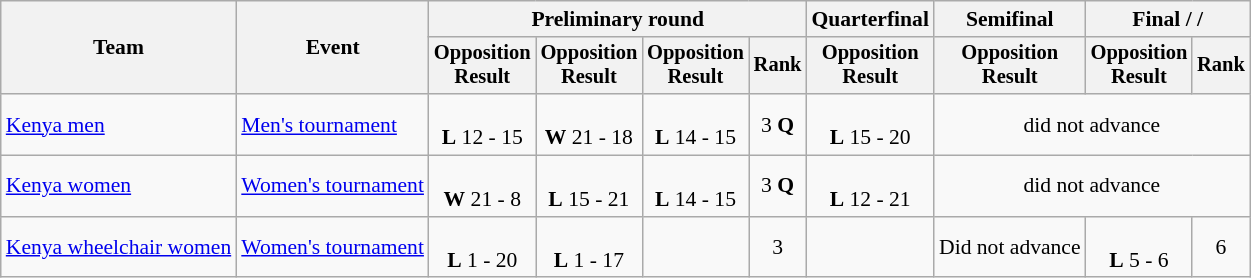<table class=wikitable style=font-size:90%;text-align:center>
<tr>
<th rowspan=2>Team</th>
<th rowspan=2>Event</th>
<th colspan=4>Preliminary round</th>
<th>Quarterfinal</th>
<th>Semifinal</th>
<th colspan=2>Final /  / </th>
</tr>
<tr style=font-size:95%>
<th>Opposition<br>Result</th>
<th>Opposition<br>Result</th>
<th>Opposition<br>Result</th>
<th>Rank</th>
<th>Opposition<br>Result</th>
<th>Opposition<br>Result</th>
<th>Opposition<br>Result</th>
<th>Rank</th>
</tr>
<tr>
<td align=left><a href='#'>Kenya men</a></td>
<td align=left><a href='#'>Men's tournament</a></td>
<td><br><strong>L</strong> 12 - 15</td>
<td><br><strong>W</strong> 21 - 18</td>
<td><br><strong>L</strong> 14 - 15</td>
<td>3 <strong>Q</strong></td>
<td><br><strong>L</strong> 15 - 20</td>
<td colspan=3>did not advance</td>
</tr>
<tr>
<td align=left><a href='#'>Kenya women</a></td>
<td align=left><a href='#'>Women's tournament</a></td>
<td><br><strong>W</strong> 21 - 8</td>
<td><br><strong>L</strong> 15 - 21</td>
<td><br><strong>L</strong> 14 - 15</td>
<td>3 <strong>Q</strong></td>
<td><br><strong>L</strong> 12 - 21</td>
<td colspan=3>did not advance</td>
</tr>
<tr>
<td align=left><a href='#'>Kenya wheelchair women</a></td>
<td align=left><a href='#'>Women's tournament</a></td>
<td><br><strong>L</strong> 1 - 20</td>
<td><br><strong>L</strong> 1 - 17</td>
<td></td>
<td>3</td>
<td></td>
<td>Did not advance</td>
<td><br><strong>L</strong> 5 - 6</td>
<td>6</td>
</tr>
</table>
